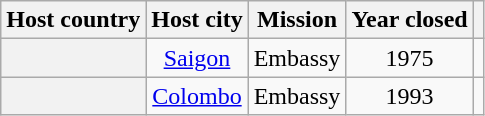<table class="wikitable plainrowheaders" style="text-align:center;">
<tr>
<th scope="col">Host country</th>
<th scope="col">Host city</th>
<th scope="col">Mission</th>
<th scope="col">Year closed</th>
<th scope="col"></th>
</tr>
<tr>
<th scope="row"></th>
<td><a href='#'>Saigon</a></td>
<td>Embassy</td>
<td>1975</td>
<td></td>
</tr>
<tr>
<th scope="row"></th>
<td><a href='#'>Colombo</a></td>
<td>Embassy</td>
<td>1993</td>
<td></td>
</tr>
</table>
